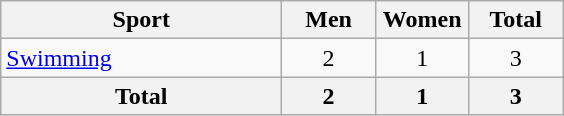<table class="wikitable sortable" style="text-align:center;">
<tr>
<th width=180>Sport</th>
<th width=55>Men</th>
<th width=55>Women</th>
<th width=55>Total</th>
</tr>
<tr>
<td align=left><a href='#'>Swimming</a></td>
<td>2</td>
<td>1</td>
<td>3</td>
</tr>
<tr>
<th>Total</th>
<th>2</th>
<th>1</th>
<th>3</th>
</tr>
</table>
